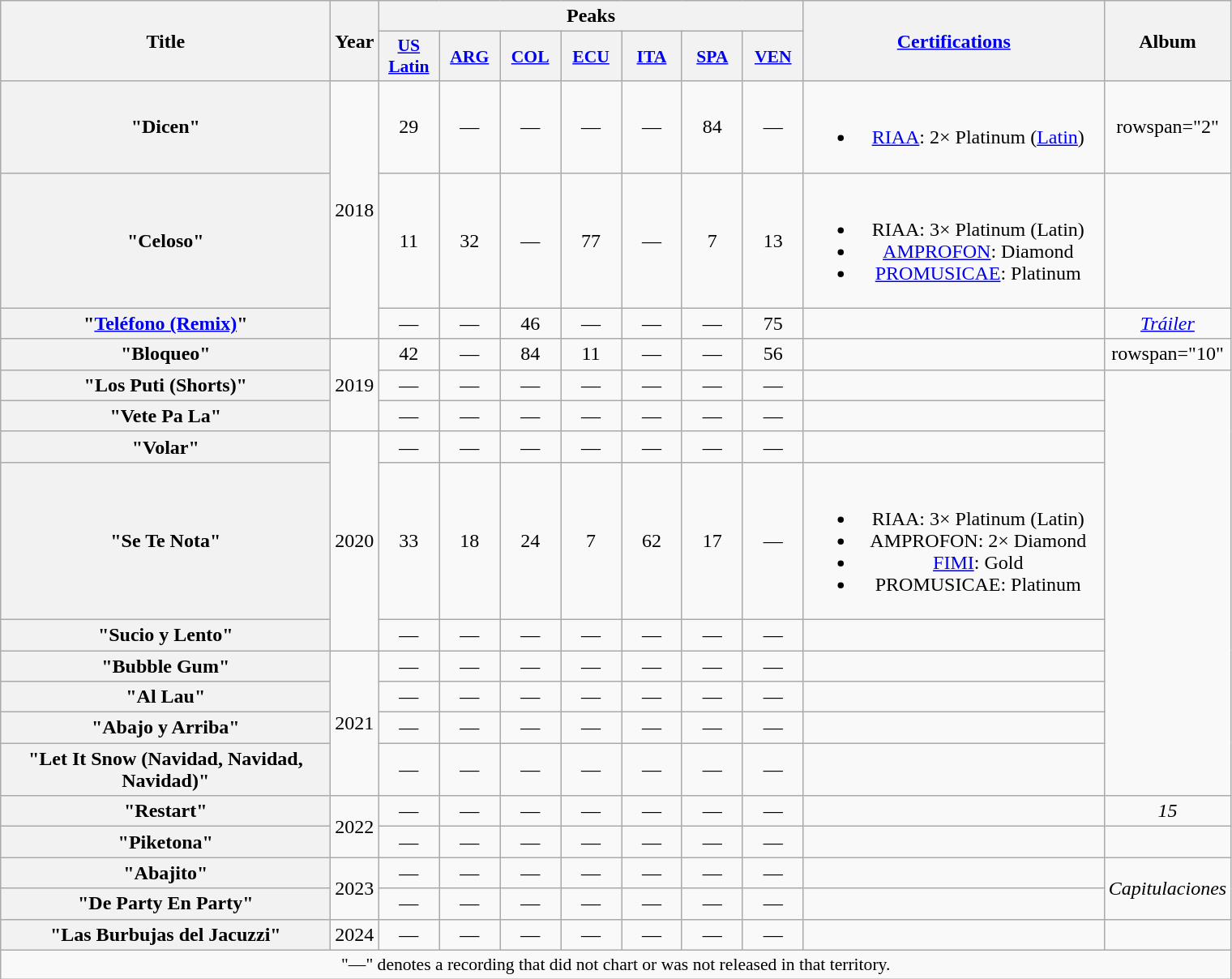<table class="wikitable plainrowheaders" style="text-align:center;">
<tr>
<th scope="col" rowspan="2" style="width:16.5em;">Title</th>
<th scope="col" rowspan="2" style="width:1em;">Year</th>
<th scope="col" colspan="7">Peaks</th>
<th scope="col" rowspan="2" style="width:15em;"><a href='#'>Certifications</a></th>
<th scope="col" rowspan="2">Album</th>
</tr>
<tr>
<th scope="col" style="width:3em;font-size:90%;"><a href='#'>US<br>Latin</a><br></th>
<th scope="col" style="width:3em;font-size:90%;"><a href='#'>ARG</a><br></th>
<th scope="col" style="width:3em;font-size:90%;"><a href='#'>COL</a><br></th>
<th scope="col" style="width:3em;font-size:90%;"><a href='#'>ECU</a><br></th>
<th scope="col" style="width:3em;font-size:90%;"><a href='#'>ITA</a><br></th>
<th scope="col" style="width:3em;font-size:90%;"><a href='#'>SPA</a><br></th>
<th scope="col" style="width:3em;font-size:90%;"><a href='#'>VEN</a><br></th>
</tr>
<tr>
<th scope="row">"Dicen"<br></th>
<td rowspan="3">2018</td>
<td>29</td>
<td>—</td>
<td>—</td>
<td>—</td>
<td>—</td>
<td>84</td>
<td>—</td>
<td><br><ul><li><a href='#'>RIAA</a>: 2× Platinum <span>(<a href='#'>Latin</a>)</span></li></ul></td>
<td>rowspan="2" </td>
</tr>
<tr>
<th scope="row">"Celoso"</th>
<td>11</td>
<td>32</td>
<td>—</td>
<td>77</td>
<td>—</td>
<td>7</td>
<td>13</td>
<td><br><ul><li>RIAA: 3× Platinum <span>(Latin)</span></li><li><a href='#'>AMPROFON</a>: Diamond</li><li><a href='#'>PROMUSICAE</a>: Platinum</li></ul></td>
</tr>
<tr>
<th scope="row">"<a href='#'>Teléfono (Remix)</a>"<br></th>
<td>—</td>
<td>—</td>
<td>46</td>
<td>—</td>
<td>—</td>
<td>—</td>
<td>75</td>
<td></td>
<td><em><a href='#'>Tráiler</a></em></td>
</tr>
<tr>
<th scope="row">"Bloqueo"<br></th>
<td rowspan="3">2019</td>
<td>42</td>
<td>—</td>
<td>84</td>
<td>11</td>
<td>—</td>
<td>—</td>
<td>56</td>
<td></td>
<td>rowspan="10" </td>
</tr>
<tr>
<th scope="row">"Los Puti (Shorts)"<br></th>
<td>—</td>
<td>—</td>
<td>—</td>
<td>—</td>
<td>—</td>
<td>—</td>
<td>—</td>
<td></td>
</tr>
<tr>
<th scope="row">"Vete Pa La"</th>
<td>—</td>
<td>—</td>
<td>—</td>
<td>—</td>
<td>—</td>
<td>—</td>
<td>—</td>
<td></td>
</tr>
<tr>
<th scope="row">"Volar"<br></th>
<td rowspan="3">2020</td>
<td>—</td>
<td>—</td>
<td>—</td>
<td>—</td>
<td>—</td>
<td>—</td>
<td>—</td>
<td></td>
</tr>
<tr>
<th scope="row">"Se Te Nota"<br></th>
<td>33</td>
<td>18</td>
<td>24</td>
<td>7</td>
<td>62</td>
<td>17</td>
<td>—</td>
<td><br><ul><li>RIAA: 3× Platinum <span>(Latin)</span></li><li>AMPROFON: 2× Diamond</li><li><a href='#'>FIMI</a>: Gold</li><li>PROMUSICAE: Platinum</li></ul></td>
</tr>
<tr>
<th scope="row">"Sucio y Lento"<br></th>
<td>—</td>
<td>—</td>
<td>—</td>
<td>—</td>
<td>—</td>
<td>—</td>
<td>—</td>
<td></td>
</tr>
<tr>
<th scope="row">"Bubble Gum"<br></th>
<td rowspan="4">2021</td>
<td>—</td>
<td>—</td>
<td>—</td>
<td>—</td>
<td>—</td>
<td>—</td>
<td>—</td>
<td></td>
</tr>
<tr>
<th scope="row">"Al Lau"</th>
<td>—</td>
<td>—</td>
<td>—</td>
<td>—</td>
<td>—</td>
<td>—</td>
<td>—</td>
<td></td>
</tr>
<tr>
<th scope="row">"Abajo y Arriba"<br></th>
<td>—</td>
<td>—</td>
<td>—</td>
<td>—</td>
<td>—</td>
<td>—</td>
<td>—</td>
<td></td>
</tr>
<tr>
<th scope="row">"Let It Snow (Navidad, Navidad, Navidad)"</th>
<td>—</td>
<td>—</td>
<td>—</td>
<td>—</td>
<td>—</td>
<td>—</td>
<td>—</td>
<td></td>
</tr>
<tr>
<th scope="row">"Restart"<br></th>
<td rowspan="2">2022</td>
<td>—</td>
<td>—</td>
<td>—</td>
<td>—</td>
<td>—</td>
<td>—</td>
<td>—</td>
<td></td>
<td><em>15</em></td>
</tr>
<tr>
<th scope="row">"Piketona"<br></th>
<td>—</td>
<td>—</td>
<td>—</td>
<td>—</td>
<td>—</td>
<td>—</td>
<td>—</td>
<td></td>
<td></td>
</tr>
<tr>
<th scope="row">"Abajito"<br></th>
<td rowspan="2">2023</td>
<td>—</td>
<td>—</td>
<td>—</td>
<td>—</td>
<td>—</td>
<td>—</td>
<td>—</td>
<td></td>
<td rowspan="2"><em>Capitulaciones</em></td>
</tr>
<tr>
<th scope="row">"De Party En Party"<br></th>
<td>—</td>
<td>—</td>
<td>—</td>
<td>—</td>
<td>—</td>
<td>—</td>
<td>—</td>
<td></td>
</tr>
<tr>
<th scope="row">"Las Burbujas del Jacuzzi"<br></th>
<td>2024</td>
<td>—</td>
<td>—</td>
<td>—</td>
<td>—</td>
<td>—</td>
<td>—</td>
<td>—</td>
<td></td>
<td></td>
</tr>
<tr>
<td colspan="14" style="font-size:90%">"—" denotes a recording that did not chart or was not released in that territory.</td>
</tr>
</table>
